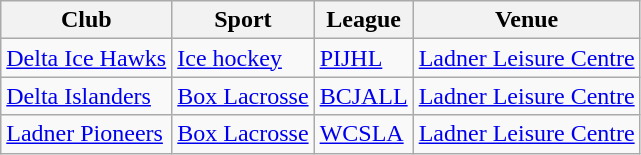<table class="wikitable">
<tr>
<th>Club</th>
<th>Sport</th>
<th>League</th>
<th>Venue</th>
</tr>
<tr>
<td><a href='#'>Delta Ice Hawks</a></td>
<td><a href='#'>Ice hockey</a></td>
<td><a href='#'>PIJHL</a></td>
<td><a href='#'>Ladner Leisure Centre</a></td>
</tr>
<tr>
<td><a href='#'>Delta Islanders</a></td>
<td><a href='#'>Box Lacrosse</a></td>
<td><a href='#'>BCJALL</a></td>
<td><a href='#'>Ladner Leisure Centre</a></td>
</tr>
<tr>
<td><a href='#'>Ladner Pioneers</a></td>
<td><a href='#'>Box Lacrosse</a></td>
<td><a href='#'>WCSLA</a></td>
<td><a href='#'>Ladner Leisure Centre</a></td>
</tr>
</table>
